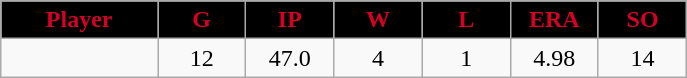<table class="wikitable sortable">
<tr>
<th style="background:black;color:#d40026;" width="16%">Player</th>
<th style="background:black;color:#d40026;" width="9%">G</th>
<th style="background:black;color:#d40026;" width="9%">IP</th>
<th style="background:black;color:#d40026;" width="9%">W</th>
<th style="background:black;color:#d40026;" width="9%">L</th>
<th style="background:black;color:#d40026;" width="9%">ERA</th>
<th style="background:black;color:#d40026;" width="9%">SO</th>
</tr>
<tr align="center">
<td></td>
<td>12</td>
<td>47.0</td>
<td>4</td>
<td>1</td>
<td>4.98</td>
<td>14</td>
</tr>
</table>
